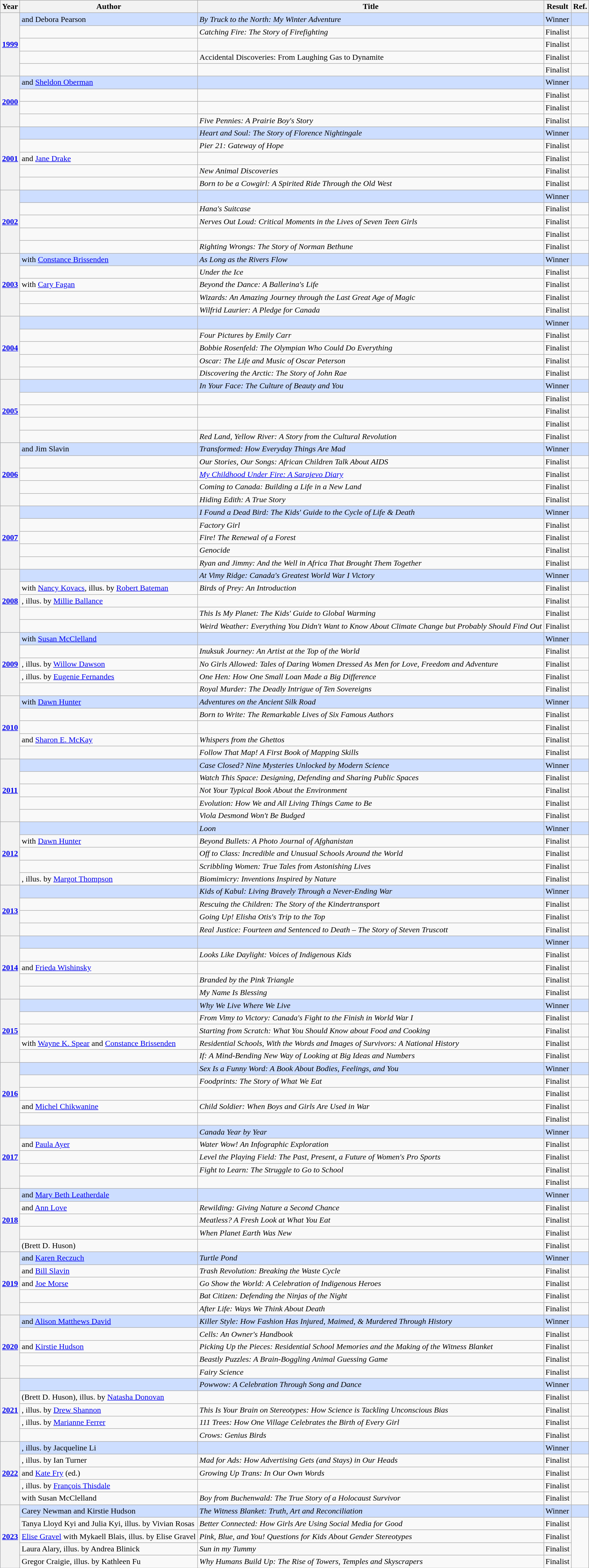<table class="wikitable sortable mw-collapsible">
<tr>
<th>Year</th>
<th>Author</th>
<th>Title</th>
<th>Result</th>
<th>Ref.</th>
</tr>
<tr style=background:#cddeff>
<th rowspan="5"><a href='#'>1999</a></th>
<td> and Debora Pearson</td>
<td><em>By Truck to the North: My Winter Adventure</em></td>
<td>Winner</td>
<td></td>
</tr>
<tr>
<td></td>
<td><em>Catching Fire: The Story of Firefighting</em></td>
<td>Finalist</td>
<td></td>
</tr>
<tr>
<td></td>
<td></td>
<td>Finalist</td>
<td></td>
</tr>
<tr>
<td></td>
<td>Accidental Discoveries: From Laughing Gas to Dynamite</td>
<td>Finalist</td>
<td></td>
</tr>
<tr>
<td></td>
<td></td>
<td>Finalist</td>
<td></td>
</tr>
<tr style=background:#cddeff>
<th rowspan="4"><a href='#'>2000</a></th>
<td> and <a href='#'>Sheldon Oberman</a></td>
<td></td>
<td>Winner</td>
<td></td>
</tr>
<tr>
<td></td>
<td></td>
<td>Finalist</td>
<td></td>
</tr>
<tr>
<td></td>
<td></td>
<td>Finalist</td>
<td></td>
</tr>
<tr>
<td></td>
<td><em>Five Pennies: A Prairie Boy's Story</em></td>
<td>Finalist</td>
<td></td>
</tr>
<tr style=background:#cddeff>
<th rowspan="5"><a href='#'>2001</a></th>
<td></td>
<td><em>Heart and Soul: The Story of Florence Nightingale</em></td>
<td>Winner</td>
<td></td>
</tr>
<tr>
<td></td>
<td><em>Pier 21: Gateway of Hope</em></td>
<td>Finalist</td>
<td></td>
</tr>
<tr>
<td> and <a href='#'>Jane Drake</a></td>
<td></td>
<td>Finalist</td>
<td></td>
</tr>
<tr>
<td></td>
<td><em>New Animal Discoveries</em></td>
<td>Finalist</td>
<td></td>
</tr>
<tr>
<td></td>
<td><em>Born to be a Cowgirl: A Spirited Ride Through the Old West</em></td>
<td>Finalist</td>
<td></td>
</tr>
<tr style=background:#cddeff>
<th rowspan="5"><a href='#'>2002</a></th>
<td></td>
<td></td>
<td>Winner</td>
<td></td>
</tr>
<tr>
<td></td>
<td><em>Hana's Suitcase</em></td>
<td>Finalist</td>
<td></td>
</tr>
<tr>
<td></td>
<td><em>Nerves Out Loud: Critical Moments in the Lives of Seven Teen Girls</em></td>
<td>Finalist</td>
<td></td>
</tr>
<tr>
<td></td>
<td></td>
<td>Finalist</td>
<td></td>
</tr>
<tr>
<td></td>
<td><em>Righting Wrongs: The Story of Norman Bethune</em></td>
<td>Finalist</td>
<td></td>
</tr>
<tr style=background:#cddeff>
<th rowspan="5"><a href='#'>2003</a></th>
<td> with <a href='#'>Constance Brissenden</a></td>
<td><em>As Long as the Rivers Flow</em></td>
<td>Winner</td>
<td></td>
</tr>
<tr>
<td></td>
<td><em>Under the Ice</em></td>
<td>Finalist</td>
<td></td>
</tr>
<tr>
<td> with <a href='#'>Cary Fagan</a></td>
<td><em>Beyond the Dance: A Ballerina's Life</em></td>
<td>Finalist</td>
<td></td>
</tr>
<tr>
<td></td>
<td><em>Wizards: An Amazing Journey through the Last Great Age of Magic</em></td>
<td>Finalist</td>
<td></td>
</tr>
<tr>
<td></td>
<td><em>Wilfrid Laurier: A Pledge for Canada</em></td>
<td>Finalist</td>
<td></td>
</tr>
<tr style=background:#cddeff>
<th rowspan="5"><a href='#'>2004</a></th>
<td></td>
<td></td>
<td>Winner</td>
<td></td>
</tr>
<tr>
<td></td>
<td><em>Four Pictures by Emily Carr</em></td>
<td>Finalist</td>
<td></td>
</tr>
<tr>
<td></td>
<td><em>Bobbie Rosenfeld: The Olympian Who Could Do Everything</em></td>
<td>Finalist</td>
<td></td>
</tr>
<tr>
<td></td>
<td><em>Oscar: The Life and Music of Oscar Peterson</em></td>
<td>Finalist</td>
<td></td>
</tr>
<tr>
<td></td>
<td><em>Discovering the Arctic: The Story of John Rae</em></td>
<td>Finalist</td>
<td></td>
</tr>
<tr style=background:#cddeff>
<th rowspan="5"><a href='#'>2005</a></th>
<td></td>
<td><em>In Your Face: The Culture of Beauty and You</em></td>
<td>Winner</td>
<td></td>
</tr>
<tr>
<td></td>
<td></td>
<td>Finalist</td>
<td></td>
</tr>
<tr>
<td></td>
<td></td>
<td>Finalist</td>
<td></td>
</tr>
<tr>
<td></td>
<td></td>
<td>Finalist</td>
<td></td>
</tr>
<tr>
<td></td>
<td><em>Red Land, Yellow River: A Story from the Cultural Revolution</em></td>
<td>Finalist</td>
<td></td>
</tr>
<tr style=background:#cddeff>
<th rowspan="5"><a href='#'>2006</a></th>
<td> and Jim Slavin</td>
<td><em>Transformed: How Everyday Things Are Mad</em></td>
<td>Winner</td>
<td></td>
</tr>
<tr>
<td></td>
<td><em>Our Stories, Our Songs: African Children Talk About AIDS</em></td>
<td>Finalist</td>
<td></td>
</tr>
<tr>
<td></td>
<td><em><a href='#'>My Childhood Under Fire: A Sarajevo Diary</a></em></td>
<td>Finalist</td>
<td></td>
</tr>
<tr>
<td></td>
<td><em>Coming to Canada: Building a Life in a New Land</em></td>
<td>Finalist</td>
<td></td>
</tr>
<tr>
<td></td>
<td><em>Hiding Edith: A True Story</em></td>
<td>Finalist</td>
<td></td>
</tr>
<tr style=background:#cddeff>
<th rowspan="5"><a href='#'>2007</a></th>
<td></td>
<td><em>I Found a Dead Bird: The Kids' Guide to the Cycle of Life & Death</em></td>
<td>Winner</td>
<td></td>
</tr>
<tr>
<td></td>
<td><em>Factory Girl</em></td>
<td>Finalist</td>
<td></td>
</tr>
<tr>
<td></td>
<td><em>Fire! The Renewal of a Forest</em></td>
<td>Finalist</td>
<td></td>
</tr>
<tr>
<td></td>
<td><em>Genocide</em></td>
<td>Finalist</td>
<td></td>
</tr>
<tr>
<td></td>
<td><em>Ryan and Jimmy: And the Well in Africa That Brought Them Together</em></td>
<td>Finalist</td>
<td></td>
</tr>
<tr style="background:#cddeff">
<th rowspan="5"><a href='#'>2008</a></th>
<td></td>
<td><em>At Vimy Ridge: Canada's Greatest World War I Victory</em></td>
<td>Winner</td>
<td></td>
</tr>
<tr>
<td> with <a href='#'>Nancy Kovacs</a>, illus. by <a href='#'>Robert Bateman</a></td>
<td><em>Birds of Prey: An Introduction</em></td>
<td>Finalist</td>
<td></td>
</tr>
<tr>
<td>, illus. by <a href='#'>Millie Ballance</a></td>
<td></td>
<td>Finalist</td>
<td></td>
</tr>
<tr>
<td></td>
<td><em>This Is My Planet: The Kids' Guide to Global Warming</em></td>
<td>Finalist</td>
<td></td>
</tr>
<tr>
<td></td>
<td><em>Weird Weather: Everything You Didn't Want to Know About Climate Change but Probably Should Find Out</em></td>
<td>Finalist</td>
<td></td>
</tr>
<tr style="background:#cddeff">
<th rowspan="5"><a href='#'>2009</a></th>
<td> with <a href='#'>Susan McClelland</a></td>
<td></td>
<td>Winner</td>
<td></td>
</tr>
<tr>
<td></td>
<td><em>Inuksuk Journey: An Artist at the Top of the World</em></td>
<td>Finalist</td>
<td></td>
</tr>
<tr>
<td>, illus. by <a href='#'>Willow Dawson</a></td>
<td><em>No Girls Allowed: Tales of Daring Women Dressed As Men for Love, Freedom and Adventure</em></td>
<td>Finalist</td>
<td></td>
</tr>
<tr>
<td>, illus. by <a href='#'>Eugenie Fernandes</a></td>
<td><em>One Hen: How One Small Loan Made a Big Difference</em></td>
<td>Finalist</td>
<td></td>
</tr>
<tr>
<td></td>
<td><em>Royal Murder: The Deadly Intrigue of Ten Sovereigns</em></td>
<td>Finalist</td>
<td></td>
</tr>
<tr style=background:#cddeff>
<th rowspan="5"><a href='#'>2010</a></th>
<td> with <a href='#'>Dawn Hunter</a></td>
<td><em>Adventures on the Ancient Silk Road</em></td>
<td>Winner</td>
<td></td>
</tr>
<tr>
<td></td>
<td><em>Born to Write: The Remarkable Lives of Six Famous Authors</em></td>
<td>Finalist</td>
<td></td>
</tr>
<tr>
<td></td>
<td></td>
<td>Finalist</td>
<td></td>
</tr>
<tr>
<td> and <a href='#'>Sharon E. McKay</a></td>
<td><em>Whispers from the Ghettos</em></td>
<td>Finalist</td>
<td></td>
</tr>
<tr>
<td></td>
<td><em>Follow That Map! A First Book of Mapping Skills</em></td>
<td>Finalist</td>
<td></td>
</tr>
<tr style=background:#cddeff>
<th rowspan="5"><a href='#'>2011</a></th>
<td></td>
<td><em>Case Closed? Nine Mysteries Unlocked by Modern Science</em></td>
<td>Winner</td>
<td></td>
</tr>
<tr>
<td></td>
<td><em>Watch This Space: Designing, Defending and Sharing Public Spaces</em></td>
<td>Finalist</td>
<td></td>
</tr>
<tr>
<td></td>
<td><em>Not Your Typical Book About the Environment</em></td>
<td>Finalist</td>
<td></td>
</tr>
<tr>
<td></td>
<td><em>Evolution: How We and All Living Things Came to Be</em></td>
<td>Finalist</td>
<td></td>
</tr>
<tr>
<td></td>
<td><em>Viola Desmond Won't Be Budged</em></td>
<td>Finalist</td>
<td></td>
</tr>
<tr style=background:#cddeff>
<th rowspan="5"><a href='#'>2012</a></th>
<td></td>
<td><em>Loon</em></td>
<td>Winner</td>
<td></td>
</tr>
<tr>
<td> with <a href='#'>Dawn Hunter</a></td>
<td><em>Beyond Bullets: A Photo Journal of Afghanistan</em></td>
<td>Finalist</td>
<td></td>
</tr>
<tr>
<td></td>
<td><em>Off to Class: Incredible and Unusual Schools Around the World</em></td>
<td>Finalist</td>
<td></td>
</tr>
<tr>
<td></td>
<td><em>Scribbling Women: True Tales from Astonishing Lives</em></td>
<td>Finalist</td>
<td></td>
</tr>
<tr>
<td>, illus. by <a href='#'>Margot Thompson</a></td>
<td><em>Biomimicry: Inventions Inspired by Nature</em></td>
<td>Finalist</td>
<td></td>
</tr>
<tr style=background:#cddeff>
<th rowspan="4"><a href='#'>2013</a></th>
<td></td>
<td><em>Kids of Kabul: Living Bravely Through a Never-Ending War</em></td>
<td>Winner</td>
<td></td>
</tr>
<tr>
<td></td>
<td><em>Rescuing the Children: The Story of the Kindertransport</em></td>
<td>Finalist</td>
<td></td>
</tr>
<tr>
<td></td>
<td><em>Going Up! Elisha Otis's Trip to the Top</em></td>
<td>Finalist</td>
<td></td>
</tr>
<tr>
<td></td>
<td><em>Real Justice: Fourteen and Sentenced to Death – The Story of Steven Truscott</em></td>
<td>Finalist</td>
<td></td>
</tr>
<tr style=background:#cddeff>
<th rowspan="5"><a href='#'>2014</a></th>
<td></td>
<td></td>
<td>Winner</td>
<td></td>
</tr>
<tr>
<td></td>
<td><em>Looks Like Daylight: Voices of Indigenous Kids</em></td>
<td>Finalist</td>
<td></td>
</tr>
<tr>
<td> and <a href='#'>Frieda Wishinsky</a></td>
<td></td>
<td>Finalist</td>
<td></td>
</tr>
<tr>
<td></td>
<td><em>Branded by the Pink Triangle</em></td>
<td>Finalist</td>
<td></td>
</tr>
<tr>
<td></td>
<td><em>My Name Is Blessing</em></td>
<td>Finalist</td>
<td></td>
</tr>
<tr style=background:#cddeff>
<th rowspan="5"><a href='#'>2015</a></th>
<td></td>
<td><em>Why We Live Where We Live</em></td>
<td>Winner</td>
<td></td>
</tr>
<tr>
<td></td>
<td><em>From Vimy to Victory: Canada's Fight to the Finish in World War I</em></td>
<td>Finalist</td>
<td></td>
</tr>
<tr>
<td></td>
<td><em>Starting from Scratch: What You Should Know about Food and Cooking</em></td>
<td>Finalist</td>
<td></td>
</tr>
<tr>
<td> with <a href='#'>Wayne K. Spear</a> and <a href='#'>Constance Brissenden</a></td>
<td><em>Residential Schools, With the Words and Images of Survivors: A National History</em></td>
<td>Finalist</td>
<td></td>
</tr>
<tr>
<td></td>
<td><em>If: A Mind-Bending New Way of Looking at Big Ideas and Numbers</em></td>
<td>Finalist</td>
<td></td>
</tr>
<tr style=background:#cddeff>
<th rowspan="5"><a href='#'>2016</a></th>
<td></td>
<td><em>Sex Is a Funny Word: A Book About Bodies, Feelings, and You</em></td>
<td>Winner</td>
<td></td>
</tr>
<tr>
<td></td>
<td><em>Foodprints: The Story of What We Eat</em></td>
<td>Finalist</td>
<td></td>
</tr>
<tr>
<td></td>
<td></td>
<td>Finalist</td>
<td></td>
</tr>
<tr>
<td> and <a href='#'>Michel Chikwanine</a></td>
<td><em>Child Soldier: When Boys and Girls Are Used in War</em></td>
<td>Finalist</td>
<td></td>
</tr>
<tr>
<td></td>
<td></td>
<td>Finalist</td>
<td></td>
</tr>
<tr style=background:#cddeff>
<th rowspan="5"><a href='#'>2017</a></th>
<td></td>
<td><em>Canada Year by Year</em></td>
<td>Winner</td>
<td></td>
</tr>
<tr>
<td> and <a href='#'>Paula Ayer</a></td>
<td><em>Water Wow! An Infographic Exploration</em></td>
<td>Finalist</td>
<td></td>
</tr>
<tr>
<td></td>
<td><em>Level the Playing Field: The Past, Present, a Future of Women's Pro Sports</em></td>
<td>Finalist</td>
<td></td>
</tr>
<tr>
<td></td>
<td><em>Fight to Learn: The Struggle to Go to School</em></td>
<td>Finalist</td>
<td></td>
</tr>
<tr>
<td></td>
<td></td>
<td>Finalist</td>
<td></td>
</tr>
<tr style=background:#cddeff>
<th rowspan="5"><a href='#'>2018</a></th>
<td> and <a href='#'>Mary Beth Leatherdale</a></td>
<td></td>
<td>Winner</td>
<td></td>
</tr>
<tr>
<td> and <a href='#'>Ann Love</a></td>
<td><em>Rewilding: Giving Nature a Second Chance</em></td>
<td>Finalist</td>
<td></td>
</tr>
<tr>
<td></td>
<td><em>Meatless? A Fresh Look at What You Eat</em></td>
<td>Finalist</td>
<td></td>
</tr>
<tr>
<td></td>
<td><em>When Planet Earth Was New</em></td>
<td>Finalist</td>
<td></td>
</tr>
<tr>
<td> (Brett D. Huson)</td>
<td></td>
<td>Finalist</td>
<td></td>
</tr>
<tr style=background:#cddeff>
<th rowspan="5"><a href='#'>2019</a></th>
<td> and <a href='#'>Karen Reczuch</a></td>
<td><em>Turtle Pond</em></td>
<td>Winner</td>
<td></td>
</tr>
<tr>
<td> and <a href='#'>Bill Slavin</a></td>
<td><em>Trash Revolution: Breaking the Waste Cycle</em></td>
<td>Finalist</td>
<td></td>
</tr>
<tr>
<td> and <a href='#'>Joe Morse</a></td>
<td><em>Go Show the World: A Celebration of Indigenous Heroes</em></td>
<td>Finalist</td>
<td></td>
</tr>
<tr>
<td></td>
<td><em>Bat Citizen: Defending the Ninjas of the Night</em></td>
<td>Finalist</td>
<td></td>
</tr>
<tr>
<td></td>
<td><em>After Life: Ways We Think About Death</em></td>
<td>Finalist</td>
<td></td>
</tr>
<tr style=background:#cddeff>
<th rowspan="5"><a href='#'>2020</a></th>
<td> and <a href='#'>Alison Matthews David</a></td>
<td><em>Killer Style: How Fashion Has Injured, Maimed, & Murdered Through History</em></td>
<td>Winner</td>
<td></td>
</tr>
<tr>
<td></td>
<td><em>Cells: An Owner's Handbook</em></td>
<td>Finalist</td>
<td></td>
</tr>
<tr>
<td> and <a href='#'>Kirstie Hudson</a></td>
<td><em>Picking Up the Pieces: Residential School Memories and the Making of the Witness Blanket</em></td>
<td>Finalist</td>
<td></td>
</tr>
<tr>
<td></td>
<td><em>Beastly Puzzles: A Brain-Boggling Animal Guessing Game</em></td>
<td>Finalist</td>
<td></td>
</tr>
<tr>
<td></td>
<td><em>Fairy Science</em></td>
<td>Finalist</td>
<td></td>
</tr>
<tr style=background:#cddeff>
<th rowspan="5"><a href='#'>2021</a></th>
<td></td>
<td><em>Powwow: A Celebration Through Song and Dance</em></td>
<td>Winner</td>
<td></td>
</tr>
<tr>
<td> (Brett D. Huson), illus. by <a href='#'>Natasha Donovan</a></td>
<td></td>
<td>Finalist</td>
<td></td>
</tr>
<tr>
<td>, illus. by <a href='#'>Drew Shannon</a></td>
<td><em>This Is Your Brain on Stereotypes: How Science is Tackling Unconscious Bias</em></td>
<td>Finalist</td>
<td></td>
</tr>
<tr>
<td>, illus. by <a href='#'>Marianne Ferrer</a></td>
<td><em>111 Trees: How One Village Celebrates the Birth of Every Girl</em></td>
<td>Finalist</td>
<td></td>
</tr>
<tr>
<td></td>
<td><em>Crows: Genius Birds</em></td>
<td>Finalist</td>
<td></td>
</tr>
<tr style=background:#cddeff>
<th rowspan="5"><a href='#'>2022</a></th>
<td>, illus. by Jacqueline Li</td>
<td></td>
<td>Winner</td>
<td></td>
</tr>
<tr>
<td>, illus. by Ian Turner</td>
<td><em>Mad for Ads: How Advertising Gets (and Stays) in Our Heads</em></td>
<td>Finalist</td>
<td></td>
</tr>
<tr>
<td> and <a href='#'>Kate Fry</a> (ed.)</td>
<td><em>Growing Up Trans: In Our Own Words</em></td>
<td>Finalist</td>
<td></td>
</tr>
<tr>
<td>, illus. by <a href='#'>François Thisdale</a></td>
<td></td>
<td>Finalist</td>
<td></td>
</tr>
<tr>
<td> with Susan McClelland</td>
<td><em>Boy from Buchenwald: The True Story of a Holocaust Survivor</em></td>
<td>Finalist</td>
<td></td>
</tr>
<tr |- style=background:#cddeff>
<th rowspan="5"><a href='#'>2023</a></th>
<td>Carey Newman and Kirstie Hudson</td>
<td><em>The Witness Blanket: Truth, Art and Reconciliation</em></td>
<td>Winner</td>
<td></td>
</tr>
<tr>
<td>Tanya Lloyd Kyi and Julia Kyi, illus. by Vivian Rosas</td>
<td><em>Better Connected: How Girls Are Using Social Media for Good</em></td>
<td>Finalist</td>
<td rowspan="4"></td>
</tr>
<tr>
<td><a href='#'>Elise Gravel</a> with Mykaell Blais, illus. by Elise Gravel</td>
<td><em>Pink, Blue, and You! Questions for Kids About Gender Stereotypes</em></td>
<td>Finalist</td>
</tr>
<tr>
<td>Laura Alary, illus. by Andrea Blinick</td>
<td><em>Sun in my Tummy</em></td>
<td>Finalist</td>
</tr>
<tr>
<td>Gregor Craigie, illus. by Kathleen Fu</td>
<td><em>Why Humans Build Up: The Rise of Towers, Temples and Skyscrapers</em></td>
<td>Finalist</td>
</tr>
</table>
